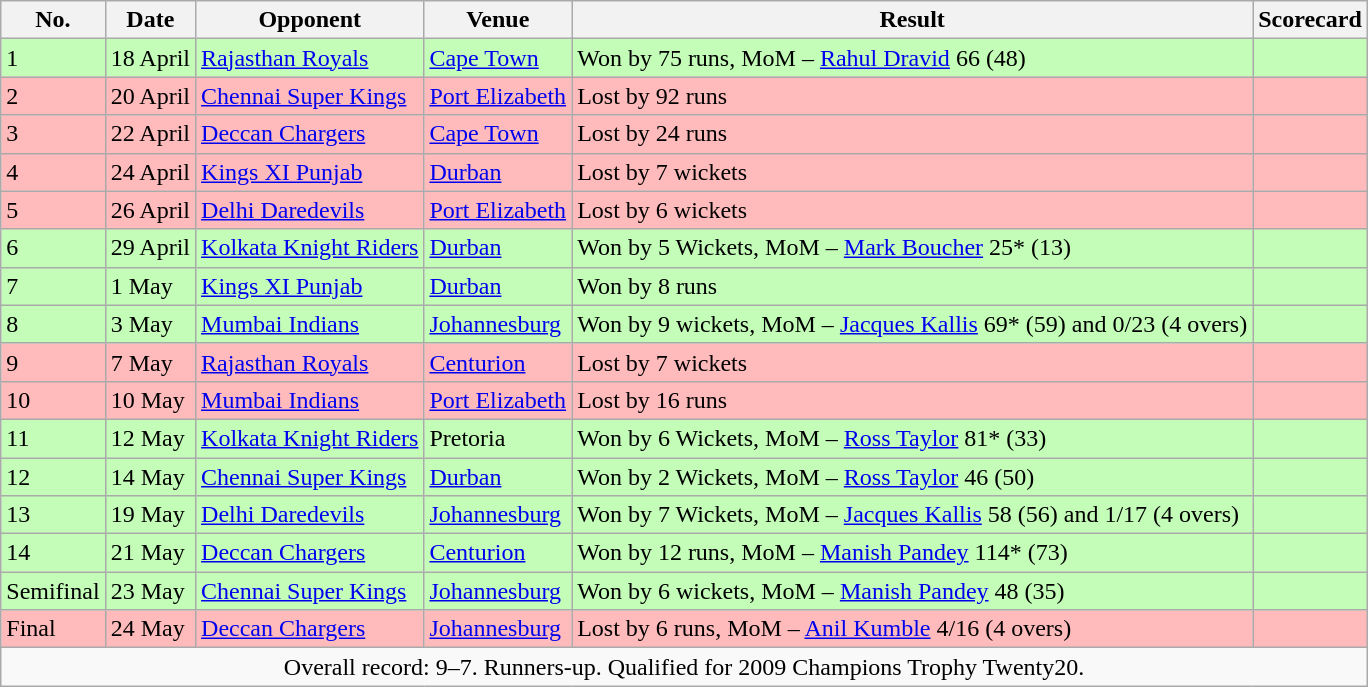<table class="wikitable sortable">
<tr>
<th>No.</th>
<th>Date</th>
<th>Opponent</th>
<th>Venue</th>
<th>Result</th>
<th>Scorecard</th>
</tr>
<tr style="background:#c3fdb8;">
<td>1</td>
<td>18 April</td>
<td><a href='#'>Rajasthan Royals</a></td>
<td><a href='#'>Cape Town</a></td>
<td>Won by 75 runs, MoM –  <a href='#'>Rahul Dravid</a> 66 (48)</td>
<td></td>
</tr>
<tr style="background:#fbb;">
<td>2</td>
<td>20 April</td>
<td><a href='#'>Chennai Super Kings</a></td>
<td><a href='#'>Port Elizabeth</a></td>
<td>Lost by 92 runs</td>
<td></td>
</tr>
<tr style="background:#fbb;">
<td>3</td>
<td>22 April</td>
<td><a href='#'>Deccan Chargers</a></td>
<td><a href='#'>Cape Town</a></td>
<td>Lost by 24 runs</td>
<td></td>
</tr>
<tr style="background:#fbb;">
<td>4</td>
<td>24 April</td>
<td><a href='#'>Kings XI Punjab</a></td>
<td><a href='#'>Durban</a></td>
<td>Lost by 7 wickets</td>
<td></td>
</tr>
<tr style="background:#fbb;">
<td>5</td>
<td>26 April</td>
<td><a href='#'>Delhi Daredevils</a></td>
<td><a href='#'>Port Elizabeth</a></td>
<td>Lost by 6 wickets</td>
<td></td>
</tr>
<tr style="background:#c3fdb8;">
<td>6</td>
<td>29 April</td>
<td><a href='#'>Kolkata Knight Riders</a></td>
<td><a href='#'>Durban</a></td>
<td>Won by 5 Wickets, MoM –  <a href='#'>Mark Boucher</a> 25* (13)</td>
<td></td>
</tr>
<tr style="background:#c3fdb8;">
<td>7</td>
<td>1 May</td>
<td><a href='#'>Kings XI Punjab</a></td>
<td><a href='#'>Durban</a></td>
<td>Won by 8 runs</td>
<td></td>
</tr>
<tr style="background:#c3fdb8;">
<td>8</td>
<td>3 May</td>
<td><a href='#'>Mumbai Indians</a></td>
<td><a href='#'>Johannesburg</a></td>
<td>Won by 9 wickets, MoM –  <a href='#'>Jacques Kallis</a> 69* (59) and 0/23 (4 overs)</td>
<td></td>
</tr>
<tr style="background:#fbb;">
<td>9</td>
<td>7 May</td>
<td><a href='#'>Rajasthan Royals</a></td>
<td><a href='#'>Centurion</a></td>
<td>Lost by 7 wickets</td>
<td></td>
</tr>
<tr style="background:#fbb;">
<td>10</td>
<td>10 May</td>
<td><a href='#'>Mumbai Indians</a></td>
<td><a href='#'>Port Elizabeth</a></td>
<td>Lost by 16 runs</td>
<td></td>
</tr>
<tr style="background:#c3fdb8;">
<td>11</td>
<td>12 May</td>
<td><a href='#'>Kolkata Knight Riders</a></td>
<td [>Pretoria</td>
<td>Won by 6 Wickets, MoM –  <a href='#'>Ross Taylor</a> 81* (33)</td>
<td></td>
</tr>
<tr style="background:#c3fdb8;">
<td>12</td>
<td>14 May</td>
<td><a href='#'>Chennai Super Kings</a></td>
<td><a href='#'>Durban</a></td>
<td>Won by 2 Wickets, MoM –  <a href='#'>Ross Taylor</a> 46 (50)</td>
<td></td>
</tr>
<tr style="background:#c3fdb8;">
<td>13</td>
<td>19 May</td>
<td><a href='#'>Delhi Daredevils</a></td>
<td><a href='#'>Johannesburg</a></td>
<td>Won by 7 Wickets, MoM –  <a href='#'>Jacques Kallis</a> 58 (56) and 1/17 (4 overs)</td>
<td></td>
</tr>
<tr style="background:#c3fdb8;">
<td>14</td>
<td>21 May</td>
<td><a href='#'>Deccan Chargers</a></td>
<td><a href='#'>Centurion</a></td>
<td>Won by 12 runs, MoM –  <a href='#'>Manish Pandey</a> 114* (73)</td>
<td></td>
</tr>
<tr style="background:#c3fdb8;">
<td>Semifinal</td>
<td>23 May</td>
<td><a href='#'>Chennai Super Kings</a></td>
<td><a href='#'>Johannesburg</a></td>
<td>Won by 6 wickets, MoM –  <a href='#'>Manish Pandey</a> 48 (35)</td>
<td></td>
</tr>
<tr style="background:#fbb;">
<td>Final</td>
<td>24 May</td>
<td><a href='#'>Deccan Chargers</a></td>
<td><a href='#'>Johannesburg</a></td>
<td>Lost by 6 runs, MoM –  <a href='#'>Anil Kumble</a> 4/16 (4 overs)</td>
<td></td>
</tr>
<tr>
<td colspan="6" style="text-align:center;">Overall record: 9–7. Runners-up. Qualified for 2009 Champions Trophy Twenty20.</td>
</tr>
</table>
